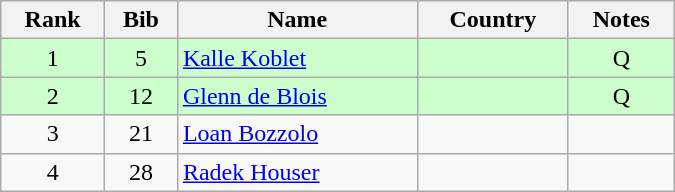<table class="wikitable" style="text-align:center; width:450px">
<tr>
<th>Rank</th>
<th>Bib</th>
<th>Name</th>
<th>Country</th>
<th>Notes</th>
</tr>
<tr bgcolor=ccffcc>
<td>1</td>
<td>5</td>
<td align=left><a href='#'>Kalle Koblet</a></td>
<td align=left></td>
<td>Q</td>
</tr>
<tr bgcolor=ccffcc>
<td>2</td>
<td>12</td>
<td align=left><a href='#'>Glenn de Blois</a></td>
<td align=left></td>
<td>Q</td>
</tr>
<tr>
<td>3</td>
<td>21</td>
<td align=left><a href='#'>Loan Bozzolo</a></td>
<td align=left></td>
<td></td>
</tr>
<tr>
<td>4</td>
<td>28</td>
<td align=left><a href='#'>Radek Houser</a></td>
<td align=left></td>
<td></td>
</tr>
</table>
